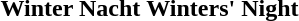<table>
<tr>
<th>Winter Nacht</th>
<th>Winters' Night</th>
</tr>
<tr>
<td></td>
<td></td>
</tr>
</table>
